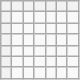<table class="wikitable" style="text-align: center;">
<tr>
<th></th>
<th></th>
<th></th>
<th></th>
<th></th>
<th></th>
<th></th>
</tr>
<tr>
<th></th>
<td></td>
<td></td>
<td></td>
<td></td>
<td></td>
<td></td>
</tr>
<tr>
<th></th>
<td></td>
<td></td>
<td></td>
<td></td>
<td></td>
<td></td>
</tr>
<tr>
<th></th>
<td></td>
<td></td>
<td></td>
<td></td>
<td></td>
<td></td>
</tr>
<tr>
<th></th>
<td></td>
<td></td>
<td></td>
<td></td>
<td></td>
<td></td>
</tr>
<tr>
<th></th>
<td></td>
<td></td>
<td></td>
<td></td>
<td></td>
<td></td>
</tr>
<tr>
<th></th>
<td></td>
<td></td>
<td></td>
<td></td>
<td></td>
<td></td>
</tr>
</table>
